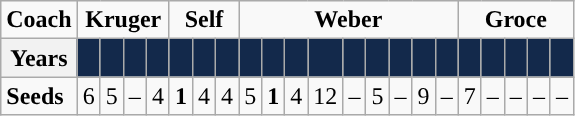<table class="wikitable">
<tr>
<td style="text-align:center; "><strong>Coach</strong></td>
<td colspan="4"; align=center><strong>Kruger</strong></td>
<td colspan="3"; align=center><strong>Self</strong></td>
<td colspan="9"; align=center><strong>Weber</strong></td>
<td colspan="5"; align=center><strong>Groce</strong></td>
</tr>
<tr>
<th>Years</th>
<th style="background: #13294B;"><a href='#'></a></th>
<th style="background: #13294B;"><a href='#'></a></th>
<th style="background: #13294B;"><a href='#'></a></th>
<th style="background: #13294B;"><a href='#'></a></th>
<th style="background: #13294B;"><a href='#'></a></th>
<th style="background: #13294B;"><a href='#'></a></th>
<th style="background: #13294B;"><a href='#'></a></th>
<th style="background: #13294B;"><a href='#'></a></th>
<th style="background: #13294B;"><a href='#'></a></th>
<th style="background: #13294B;"><a href='#'></a></th>
<th style="background: #13294B;"><a href='#'></a></th>
<th style="background: #13294B;"><a href='#'></a></th>
<th style="background: #13294B;"><a href='#'></a></th>
<th style="background: #13294B;"><a href='#'></a></th>
<th style="background: #13294B;"><a href='#'></a></th>
<th style="background: #13294B;"><a href='#'></a></th>
<th style="background: #13294B;"><a href='#'></a></th>
<th style="background: #13294B;"><a href='#'></a></th>
<th style="background: #13294B;"><a href='#'></a></th>
<th style="background: #13294B;"><a href='#'></a></th>
<th style="background: #13294B;"><a href='#'></a></th>
</tr>
<tr align=center>
<td style="text-align:left; "><strong>Seeds</strong></td>
<td>6</td>
<td>5</td>
<td>–</td>
<td>4</td>
<td><strong>1</strong></td>
<td>4</td>
<td>4</td>
<td>5</td>
<td><strong>1</strong></td>
<td>4</td>
<td>12</td>
<td>–</td>
<td>5</td>
<td>–</td>
<td>9</td>
<td>–</td>
<td>7</td>
<td>–</td>
<td>–</td>
<td>–</td>
<td>–</td>
</tr>
</table>
